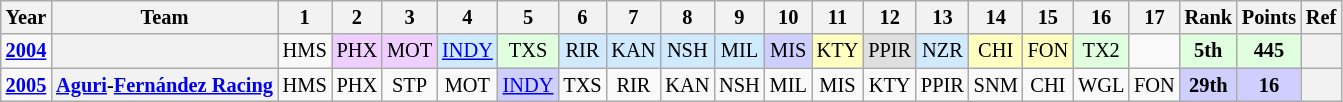<table class="wikitable" style="text-align:center; font-size:85%">
<tr>
<th>Year</th>
<th>Team</th>
<th>1</th>
<th>2</th>
<th>3</th>
<th>4</th>
<th>5</th>
<th>6</th>
<th>7</th>
<th>8</th>
<th>9</th>
<th>10</th>
<th>11</th>
<th>12</th>
<th>13</th>
<th>14</th>
<th>15</th>
<th>16</th>
<th>17</th>
<th>Rank</th>
<th>Points</th>
<th>Ref</th>
</tr>
<tr>
<td><strong><a href='#'>2004</a></strong></td>
<th></th>
<td>HMS</td>
<td style="background:#efcfff;">PHX<br></td>
<td style="background:#efcfff;">MOT<br></td>
<td style="background:#cfeaff;"><a href='#'>INDY</a><br></td>
<td style="background:#dfffdf;">TXS<br></td>
<td style="background:#cfeaff;">RIR<br></td>
<td style="background:#cfeaff;">KAN<br></td>
<td style="background:#cfeaff;">NSH<br></td>
<td style="background:#cfeaff;">MIL<br></td>
<td style="background:#cfcfff;">MIS<br></td>
<td style="background:#ffffbf;">KTY<br></td>
<td style="background:#dfdfdf;">PPIR<br></td>
<td style="background:#cfeaff;">NZR<br></td>
<td style="background:#ffffbf;">CHI<br></td>
<td style="background:#ffffbf;">FON<br></td>
<td style="background:#dfffdf;">TX2<br></td>
<td></td>
<th style="background:#dfffdf;"><strong>5th</strong></th>
<th style="background:#dfffdf;"><strong>445</strong></th>
<th></th>
</tr>
<tr>
<td><strong><a href='#'>2005</a></strong></td>
<th><a href='#'>Aguri</a>-<a href='#'>Fernández Racing</a></th>
<td>HMS</td>
<td>PHX</td>
<td>STP</td>
<td>MOT</td>
<td style="background:#cfcfff;"><a href='#'>INDY</a><br></td>
<td>TXS</td>
<td>RIR</td>
<td>KAN</td>
<td>NSH</td>
<td>MIL</td>
<td>MIS</td>
<td>KTY</td>
<td>PPIR</td>
<td>SNM</td>
<td>CHI</td>
<td>WGL</td>
<td>FON</td>
<th style="background:#cfcfff;"><strong>29th</strong></th>
<th style="background:#cfcfff;"><strong>16</strong></th>
<th></th>
</tr>
</table>
